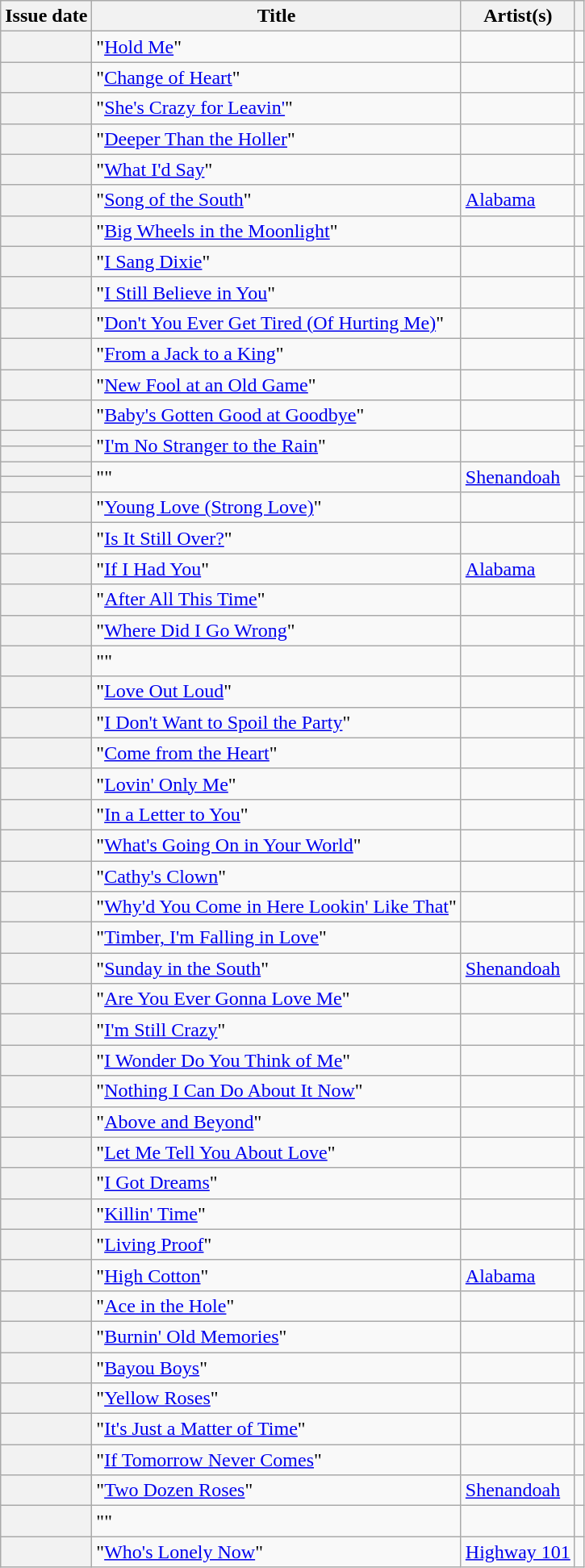<table class="wikitable sortable plainrowheaders">
<tr>
<th scope=col>Issue date</th>
<th scope=col>Title</th>
<th scope=col>Artist(s)</th>
<th scope=col class=unsortable></th>
</tr>
<tr>
<th scope=row></th>
<td>"<a href='#'>Hold Me</a>"</td>
<td></td>
<td style="text-align: center;"></td>
</tr>
<tr>
<th scope=row></th>
<td>"<a href='#'>Change of Heart</a>"</td>
<td></td>
<td style="text-align: center;"></td>
</tr>
<tr>
<th scope=row></th>
<td>"<a href='#'>She's Crazy for Leavin'</a>"</td>
<td></td>
<td style="text-align: center;"></td>
</tr>
<tr>
<th scope=row></th>
<td>"<a href='#'>Deeper Than the Holler</a>"</td>
<td></td>
<td style="text-align: center;"></td>
</tr>
<tr>
<th scope=row></th>
<td>"<a href='#'>What I'd Say</a>"</td>
<td></td>
<td style="text-align: center;"></td>
</tr>
<tr>
<th scope=row></th>
<td>"<a href='#'>Song of the South</a>"</td>
<td><a href='#'>Alabama</a></td>
<td style="text-align: center;"></td>
</tr>
<tr>
<th scope=row></th>
<td>"<a href='#'>Big Wheels in the Moonlight</a>"</td>
<td></td>
<td style="text-align: center;"></td>
</tr>
<tr>
<th scope=row></th>
<td>"<a href='#'>I Sang Dixie</a>"</td>
<td></td>
<td style="text-align: center;"></td>
</tr>
<tr>
<th scope=row></th>
<td>"<a href='#'>I Still Believe in You</a>"</td>
<td></td>
<td style="text-align: center;"></td>
</tr>
<tr>
<th scope=row></th>
<td>"<a href='#'>Don't You Ever Get Tired (Of Hurting Me)</a>"</td>
<td></td>
<td style="text-align: center;"></td>
</tr>
<tr>
<th scope=row></th>
<td>"<a href='#'>From a Jack to a King</a>"</td>
<td></td>
<td style="text-align: center;"></td>
</tr>
<tr>
<th scope=row></th>
<td>"<a href='#'>New Fool at an Old Game</a>"</td>
<td></td>
<td style="text-align: center;"></td>
</tr>
<tr>
<th scope=row></th>
<td>"<a href='#'>Baby's Gotten Good at Goodbye</a>"</td>
<td></td>
<td style="text-align: center;"></td>
</tr>
<tr>
<th scope=row></th>
<td rowspan="2">"<a href='#'>I'm No Stranger to the Rain</a>"</td>
<td rowspan="2"></td>
<td style="text-align: center;"></td>
</tr>
<tr>
<th scope=row></th>
<td style="text-align: center;"></td>
</tr>
<tr>
<th scope=row></th>
<td rowspan="2">""</td>
<td rowspan="2"><a href='#'>Shenandoah</a></td>
<td style="text-align: center;"></td>
</tr>
<tr>
<th scope=row></th>
<td style="text-align: center;"></td>
</tr>
<tr>
<th scope=row></th>
<td>"<a href='#'>Young Love (Strong Love)</a>"</td>
<td></td>
<td style="text-align: center;"></td>
</tr>
<tr>
<th scope=row></th>
<td>"<a href='#'>Is It Still Over?</a>"</td>
<td></td>
<td style="text-align: center;"></td>
</tr>
<tr>
<th scope=row></th>
<td>"<a href='#'>If I Had You</a>"</td>
<td><a href='#'>Alabama</a></td>
<td style="text-align: center;"></td>
</tr>
<tr>
<th scope=row></th>
<td>"<a href='#'>After All This Time</a>"</td>
<td></td>
<td style="text-align: center;"></td>
</tr>
<tr>
<th scope=row></th>
<td>"<a href='#'>Where Did I Go Wrong</a>"</td>
<td></td>
<td style="text-align: center;"></td>
</tr>
<tr>
<th scope=row></th>
<td>""</td>
<td></td>
<td style="text-align: center;"></td>
</tr>
<tr>
<th scope=row></th>
<td>"<a href='#'>Love Out Loud</a>"</td>
<td></td>
<td style="text-align: center;"></td>
</tr>
<tr>
<th scope=row></th>
<td>"<a href='#'>I Don't Want to Spoil the Party</a>"</td>
<td></td>
<td style="text-align: center;"></td>
</tr>
<tr>
<th scope=row></th>
<td>"<a href='#'>Come from the Heart</a>"</td>
<td></td>
<td style="text-align: center;"></td>
</tr>
<tr>
<th scope=row></th>
<td>"<a href='#'>Lovin' Only Me</a>"</td>
<td></td>
<td style="text-align: center;"></td>
</tr>
<tr>
<th scope=row></th>
<td>"<a href='#'>In a Letter to You</a>"</td>
<td></td>
<td style="text-align: center;"></td>
</tr>
<tr>
<th scope=row></th>
<td>"<a href='#'>What's Going On in Your World</a>"</td>
<td></td>
<td style="text-align: center;"></td>
</tr>
<tr>
<th scope=row></th>
<td>"<a href='#'>Cathy's Clown</a>"</td>
<td></td>
<td style="text-align: center;"></td>
</tr>
<tr>
<th scope=row></th>
<td>"<a href='#'>Why'd You Come in Here Lookin' Like That</a>"</td>
<td></td>
<td style="text-align: center;"></td>
</tr>
<tr>
<th scope=row></th>
<td>"<a href='#'>Timber, I'm Falling in Love</a>"</td>
<td></td>
<td style="text-align: center;"></td>
</tr>
<tr>
<th scope=row></th>
<td>"<a href='#'>Sunday in the South</a>"</td>
<td><a href='#'>Shenandoah</a></td>
<td style="text-align: center;"></td>
</tr>
<tr>
<th scope=row></th>
<td>"<a href='#'>Are You Ever Gonna Love Me</a>"</td>
<td></td>
<td style="text-align: center;"></td>
</tr>
<tr>
<th scope=row></th>
<td>"<a href='#'>I'm Still Crazy</a>"</td>
<td></td>
<td style="text-align: center;"></td>
</tr>
<tr>
<th scope=row></th>
<td>"<a href='#'>I Wonder Do You Think of Me</a>"</td>
<td></td>
<td style="text-align: center;"></td>
</tr>
<tr>
<th scope=row></th>
<td>"<a href='#'>Nothing I Can Do About It Now</a>"</td>
<td></td>
<td style="text-align: center;"></td>
</tr>
<tr>
<th scope=row></th>
<td>"<a href='#'>Above and Beyond</a>"</td>
<td></td>
<td style="text-align: center;"></td>
</tr>
<tr>
<th scope=row></th>
<td>"<a href='#'>Let Me Tell You About Love</a>"</td>
<td></td>
<td style="text-align: center;"></td>
</tr>
<tr>
<th scope=row></th>
<td>"<a href='#'>I Got Dreams</a>"</td>
<td></td>
<td style="text-align: center;"></td>
</tr>
<tr>
<th scope=row></th>
<td>"<a href='#'>Killin' Time</a>"</td>
<td></td>
<td style="text-align: center;"></td>
</tr>
<tr>
<th scope=row></th>
<td>"<a href='#'>Living Proof</a>"</td>
<td></td>
<td style="text-align: center;"></td>
</tr>
<tr>
<th scope=row></th>
<td>"<a href='#'>High Cotton</a>"</td>
<td><a href='#'>Alabama</a></td>
<td style="text-align: center;"></td>
</tr>
<tr>
<th scope=row></th>
<td>"<a href='#'>Ace in the Hole</a>"</td>
<td></td>
<td style="text-align: center;"></td>
</tr>
<tr>
<th scope=row></th>
<td>"<a href='#'>Burnin' Old Memories</a>"</td>
<td></td>
<td style="text-align: center;"></td>
</tr>
<tr>
<th scope=row></th>
<td>"<a href='#'>Bayou Boys</a>"</td>
<td></td>
<td style="text-align: center;"></td>
</tr>
<tr>
<th scope=row></th>
<td>"<a href='#'>Yellow Roses</a>"</td>
<td></td>
<td style="text-align: center;"></td>
</tr>
<tr>
<th scope=row></th>
<td>"<a href='#'>It's Just a Matter of Time</a>"</td>
<td></td>
<td style="text-align: center;"></td>
</tr>
<tr>
<th scope=row></th>
<td>"<a href='#'>If Tomorrow Never Comes</a>"</td>
<td></td>
<td style="text-align: center;"></td>
</tr>
<tr>
<th scope=row></th>
<td>"<a href='#'>Two Dozen Roses</a>"</td>
<td><a href='#'>Shenandoah</a></td>
<td style="text-align: center;"></td>
</tr>
<tr>
<th scope=row></th>
<td>""</td>
<td></td>
<td style="text-align: center;"></td>
</tr>
<tr>
<th scope=row></th>
<td>"<a href='#'>Who's Lonely Now</a>"</td>
<td><a href='#'>Highway 101</a></td>
<td style="text-align: center;"></td>
</tr>
</table>
